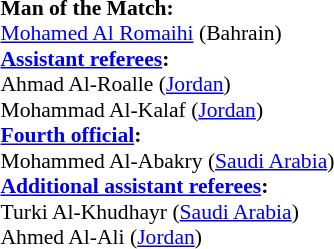<table style="width:100%; font-size:90%;">
<tr>
<td><br><strong>Man of the Match:</strong>
<br><a href='#'>Mohamed Al Romaihi</a> (Bahrain)<br><strong><a href='#'>Assistant referees</a>:</strong>
<br>Ahmad Al-Roalle (<a href='#'>Jordan</a>)
<br>Mohammad Al-Kalaf (<a href='#'>Jordan</a>)
<br><strong><a href='#'>Fourth official</a>:</strong>
<br>Mohammed Al-Abakry (<a href='#'>Saudi Arabia</a>)
<br><strong><a href='#'>Additional assistant referees</a>:</strong>
<br>Turki Al-Khudhayr (<a href='#'>Saudi Arabia</a>)
<br>Ahmed Al-Ali (<a href='#'>Jordan</a>)</td>
</tr>
</table>
